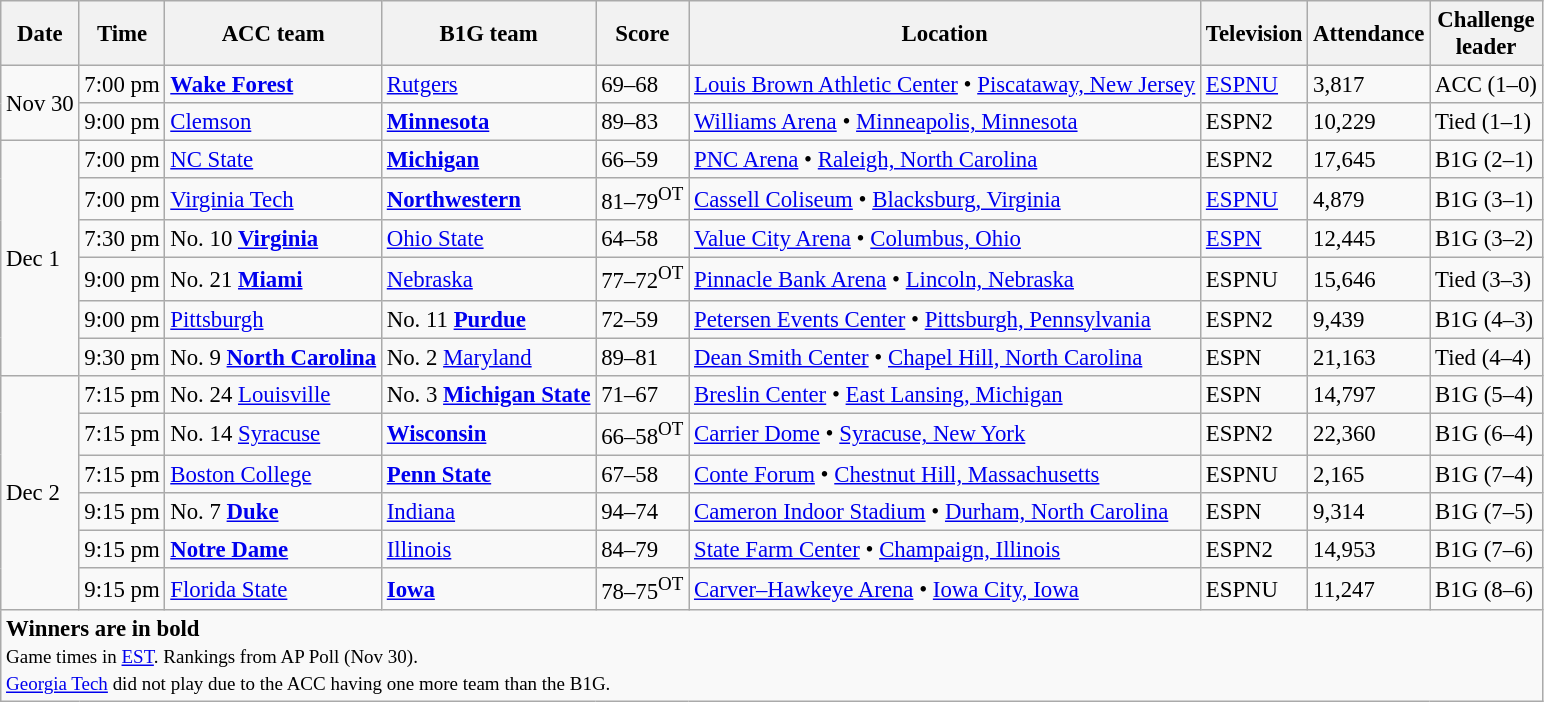<table class="wikitable" style="font-size: 95%">
<tr>
<th>Date</th>
<th>Time</th>
<th>ACC team</th>
<th>B1G team</th>
<th>Score</th>
<th>Location</th>
<th>Television</th>
<th>Attendance</th>
<th>Challenge<br>leader</th>
</tr>
<tr>
<td rowspan=2>Nov 30</td>
<td>7:00 pm</td>
<td><strong><a href='#'>Wake Forest</a></strong></td>
<td><a href='#'>Rutgers</a></td>
<td>69–68</td>
<td><a href='#'>Louis Brown Athletic Center</a> • <a href='#'>Piscataway, New Jersey</a></td>
<td><a href='#'>ESPNU</a></td>
<td>3,817</td>
<td>ACC (1–0)</td>
</tr>
<tr>
<td>9:00 pm</td>
<td><a href='#'>Clemson</a></td>
<td><strong><a href='#'>Minnesota</a></strong></td>
<td>89–83</td>
<td><a href='#'>Williams Arena</a> • <a href='#'> Minneapolis, Minnesota</a></td>
<td>ESPN2</td>
<td>10,229</td>
<td>Tied (1–1)</td>
</tr>
<tr>
<td rowspan=6>Dec 1</td>
<td>7:00 pm</td>
<td><a href='#'>NC State</a></td>
<td><strong><a href='#'>Michigan</a></strong></td>
<td>66–59</td>
<td><a href='#'>PNC Arena</a> • <a href='#'>Raleigh, North Carolina</a></td>
<td>ESPN2</td>
<td>17,645</td>
<td>B1G (2–1)</td>
</tr>
<tr>
<td>7:00 pm</td>
<td><a href='#'>Virginia Tech</a></td>
<td><strong><a href='#'>Northwestern</a></strong></td>
<td>81–79<sup>OT</sup></td>
<td><a href='#'>Cassell Coliseum</a> • <a href='#'>Blacksburg, Virginia</a></td>
<td><a href='#'>ESPNU</a></td>
<td>4,879</td>
<td>B1G (3–1)</td>
</tr>
<tr>
<td>7:30 pm</td>
<td>No. 10 <strong><a href='#'>Virginia</a></strong></td>
<td><a href='#'>Ohio State</a></td>
<td>64–58</td>
<td><a href='#'>Value City Arena</a> • <a href='#'>Columbus, Ohio</a></td>
<td><a href='#'>ESPN</a></td>
<td>12,445</td>
<td>B1G (3–2)</td>
</tr>
<tr>
<td>9:00 pm</td>
<td>No. 21 <strong><a href='#'>Miami</a></strong></td>
<td><a href='#'>Nebraska</a></td>
<td>77–72<sup>OT</sup></td>
<td><a href='#'>Pinnacle Bank Arena</a> • <a href='#'>Lincoln, Nebraska</a></td>
<td>ESPNU</td>
<td>15,646</td>
<td>Tied (3–3)</td>
</tr>
<tr>
<td>9:00 pm</td>
<td><a href='#'>Pittsburgh</a></td>
<td>No. 11 <strong><a href='#'>Purdue</a></strong></td>
<td>72–59</td>
<td><a href='#'>Petersen Events Center</a> • <a href='#'>Pittsburgh, Pennsylvania</a></td>
<td>ESPN2</td>
<td>9,439</td>
<td>B1G (4–3)</td>
</tr>
<tr>
<td>9:30 pm</td>
<td>No. 9 <strong><a href='#'>North Carolina</a></strong></td>
<td>No. 2 <a href='#'>Maryland</a></td>
<td>89–81</td>
<td><a href='#'>Dean Smith Center</a> • <a href='#'>Chapel Hill, North Carolina</a></td>
<td>ESPN</td>
<td>21,163</td>
<td>Tied (4–4)</td>
</tr>
<tr>
<td rowspan=6>Dec 2</td>
<td>7:15 pm</td>
<td>No. 24 <a href='#'>Louisville</a></td>
<td>No. 3 <strong><a href='#'>Michigan State</a></strong></td>
<td>71–67</td>
<td><a href='#'>Breslin Center</a> • <a href='#'>East Lansing, Michigan</a></td>
<td>ESPN</td>
<td>14,797</td>
<td>B1G (5–4)</td>
</tr>
<tr>
<td>7:15 pm</td>
<td>No. 14 <a href='#'>Syracuse</a></td>
<td><strong><a href='#'>Wisconsin</a></strong></td>
<td>66–58<sup>OT</sup></td>
<td><a href='#'>Carrier Dome</a> • <a href='#'>Syracuse, New York</a></td>
<td>ESPN2</td>
<td>22,360</td>
<td>B1G (6–4)</td>
</tr>
<tr>
<td>7:15 pm</td>
<td><a href='#'>Boston College</a></td>
<td><strong><a href='#'>Penn State</a></strong></td>
<td>67–58</td>
<td><a href='#'>Conte Forum</a> • <a href='#'>Chestnut Hill, Massachusetts</a></td>
<td>ESPNU</td>
<td>2,165</td>
<td>B1G (7–4)</td>
</tr>
<tr>
<td>9:15 pm</td>
<td>No. 7 <strong><a href='#'>Duke</a></strong></td>
<td><a href='#'>Indiana</a></td>
<td>94–74</td>
<td><a href='#'>Cameron Indoor Stadium</a> • <a href='#'>Durham, North Carolina</a></td>
<td>ESPN</td>
<td>9,314</td>
<td>B1G (7–5)</td>
</tr>
<tr>
<td>9:15 pm</td>
<td><strong><a href='#'>Notre Dame</a></strong></td>
<td><a href='#'>Illinois</a></td>
<td>84–79</td>
<td><a href='#'>State Farm Center</a> • <a href='#'>Champaign, Illinois</a></td>
<td>ESPN2</td>
<td>14,953</td>
<td>B1G (7–6)</td>
</tr>
<tr>
<td>9:15 pm</td>
<td><a href='#'>Florida State</a></td>
<td><strong><a href='#'>Iowa</a></strong></td>
<td>78–75<sup>OT</sup></td>
<td><a href='#'>Carver–Hawkeye Arena</a> • <a href='#'>Iowa City, Iowa</a></td>
<td>ESPNU</td>
<td>11,247</td>
<td>B1G (8–6)</td>
</tr>
<tr>
<td colspan=9><strong>Winners are in bold</strong><br><small>Game times in <a href='#'>EST</a>. Rankings from AP Poll (Nov 30).<br><a href='#'>Georgia Tech</a> did not play due to the ACC having one more team than the B1G.</small></td>
</tr>
</table>
